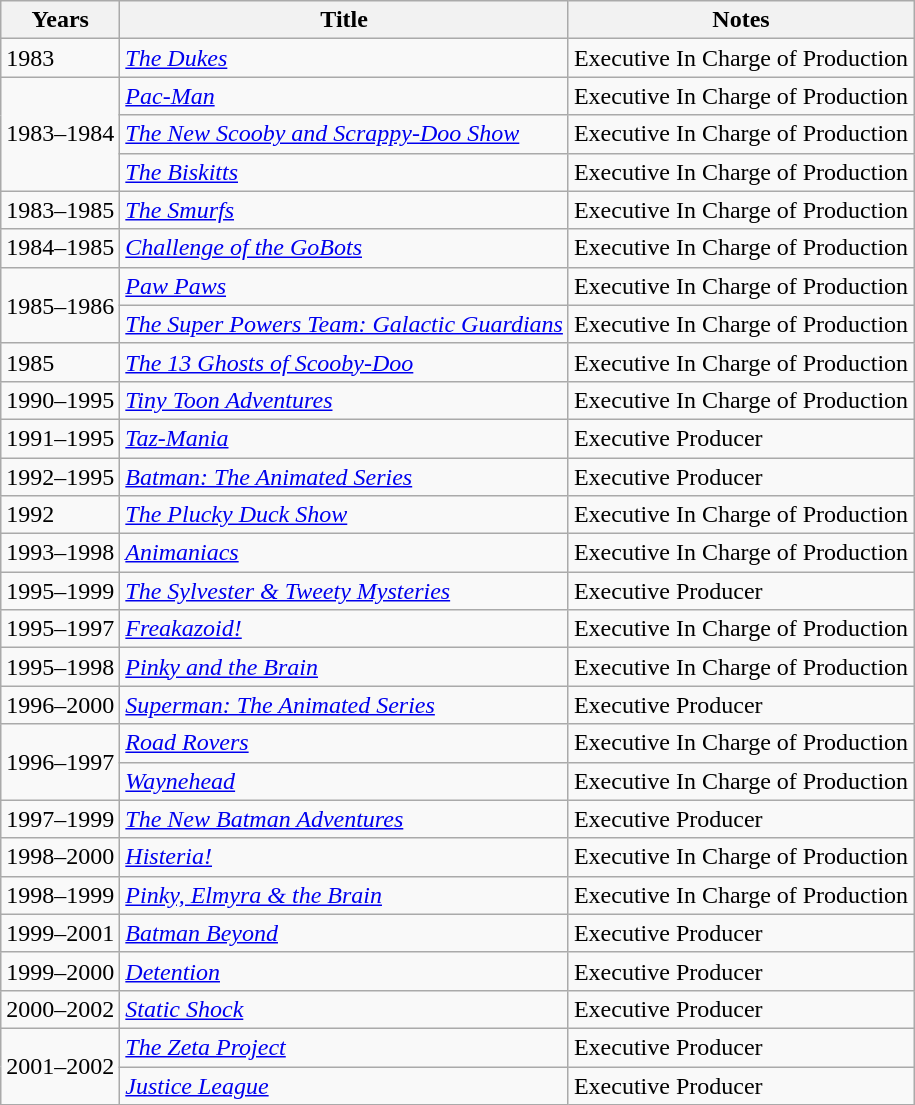<table class="wikitable sortable">
<tr>
<th>Years</th>
<th>Title</th>
<th>Notes</th>
</tr>
<tr>
<td>1983</td>
<td><em><a href='#'>The Dukes</a></em></td>
<td>Executive In Charge of Production</td>
</tr>
<tr>
<td rowspan="3">1983–1984</td>
<td><em><a href='#'>Pac-Man</a></em></td>
<td>Executive In Charge of Production</td>
</tr>
<tr>
<td><em><a href='#'>The New Scooby and Scrappy-Doo Show</a></em></td>
<td>Executive In Charge of Production</td>
</tr>
<tr>
<td><em><a href='#'>The Biskitts</a></em></td>
<td>Executive In Charge of Production</td>
</tr>
<tr>
<td>1983–1985</td>
<td><em><a href='#'>The Smurfs</a></em></td>
<td>Executive In Charge of Production</td>
</tr>
<tr>
<td>1984–1985</td>
<td><em><a href='#'>Challenge of the GoBots</a></em></td>
<td>Executive In Charge of Production</td>
</tr>
<tr>
<td rowspan="2">1985–1986</td>
<td><em><a href='#'>Paw Paws</a></em></td>
<td>Executive In Charge of Production</td>
</tr>
<tr>
<td><em><a href='#'>The Super Powers Team: Galactic Guardians</a></em></td>
<td>Executive In Charge of Production</td>
</tr>
<tr>
<td>1985</td>
<td><em><a href='#'>The 13 Ghosts of Scooby-Doo</a></em></td>
<td>Executive In Charge of Production</td>
</tr>
<tr>
<td>1990–1995</td>
<td><em><a href='#'>Tiny Toon Adventures</a></em></td>
<td>Executive In Charge of Production</td>
</tr>
<tr>
<td>1991–1995</td>
<td><em><a href='#'>Taz-Mania</a></em></td>
<td>Executive Producer</td>
</tr>
<tr>
<td>1992–1995</td>
<td><em><a href='#'>Batman: The Animated Series</a></em></td>
<td>Executive Producer</td>
</tr>
<tr>
<td>1992</td>
<td><em><a href='#'>The Plucky Duck Show</a></em></td>
<td>Executive In Charge of Production</td>
</tr>
<tr>
<td>1993–1998</td>
<td><em><a href='#'>Animaniacs</a></em></td>
<td>Executive In Charge of Production</td>
</tr>
<tr>
<td>1995–1999</td>
<td><em><a href='#'>The Sylvester & Tweety Mysteries</a></em></td>
<td>Executive Producer</td>
</tr>
<tr>
<td>1995–1997</td>
<td><em><a href='#'>Freakazoid!</a></em></td>
<td>Executive In Charge of Production</td>
</tr>
<tr>
<td>1995–1998</td>
<td><em><a href='#'>Pinky and the Brain</a></em></td>
<td>Executive In Charge of Production</td>
</tr>
<tr>
<td>1996–2000</td>
<td><em><a href='#'>Superman: The Animated Series</a></em></td>
<td>Executive Producer</td>
</tr>
<tr>
<td rowspan="2">1996–1997</td>
<td><em><a href='#'>Road Rovers</a></em></td>
<td>Executive In Charge of Production</td>
</tr>
<tr>
<td><em><a href='#'>Waynehead</a></em></td>
<td>Executive In Charge of Production</td>
</tr>
<tr>
<td>1997–1999</td>
<td><em><a href='#'>The New Batman Adventures</a></em></td>
<td>Executive Producer</td>
</tr>
<tr>
<td>1998–2000</td>
<td><em><a href='#'>Histeria!</a></em></td>
<td>Executive In Charge of Production</td>
</tr>
<tr>
<td>1998–1999</td>
<td><em><a href='#'>Pinky, Elmyra & the Brain</a></em></td>
<td>Executive In Charge of Production</td>
</tr>
<tr>
<td>1999–2001</td>
<td><em><a href='#'>Batman Beyond</a></em></td>
<td>Executive Producer</td>
</tr>
<tr>
<td>1999–2000</td>
<td><em><a href='#'>Detention</a></em></td>
<td>Executive Producer</td>
</tr>
<tr>
<td>2000–2002</td>
<td><em><a href='#'>Static Shock</a></em></td>
<td>Executive Producer</td>
</tr>
<tr>
<td rowspan="2">2001–2002</td>
<td><em><a href='#'>The Zeta Project</a></em></td>
<td>Executive Producer</td>
</tr>
<tr>
<td><em><a href='#'>Justice League</a></em></td>
<td>Executive Producer</td>
</tr>
</table>
